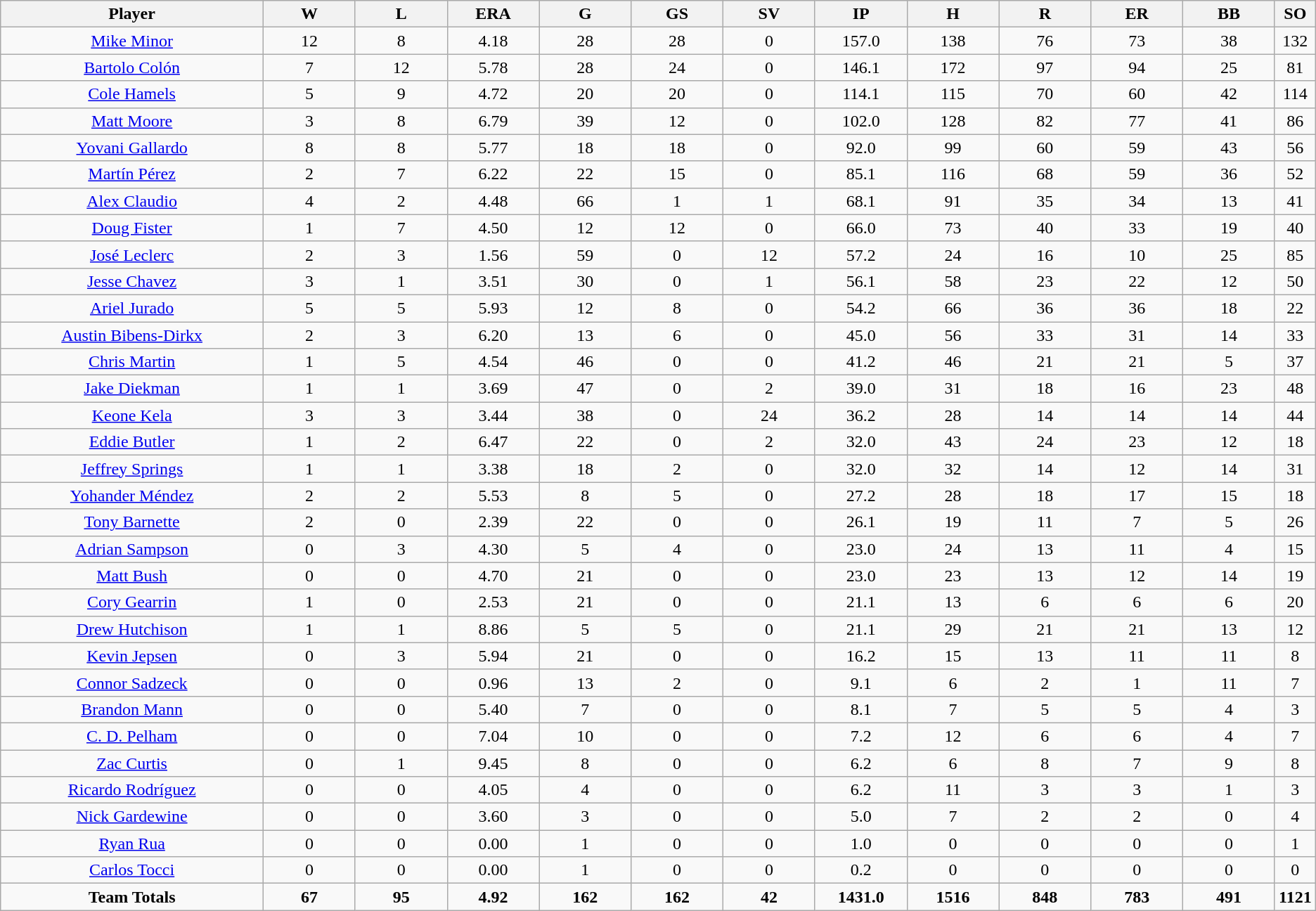<table class=wikitable style="text-align:center">
<tr>
<th bgcolor=#DDDDFF; width="20%">Player</th>
<th bgcolor=#DDDDFF; width="7%">W</th>
<th bgcolor=#DDDDFF; width="7%">L</th>
<th bgcolor=#DDDDFF; width="7%">ERA</th>
<th bgcolor=#DDDDFF; width="7%">G</th>
<th bgcolor=#DDDDFF; width="7%">GS</th>
<th bgcolor=#DDDDFF; width="7%">SV</th>
<th bgcolor=#DDDDFF; width="7%">IP</th>
<th bgcolor=#DDDDFF; width="7%">H</th>
<th bgcolor=#DDDDFF; width="7%">R</th>
<th bgcolor=#DDDDFF; width="7%">ER</th>
<th bgcolor=#DDDDFF; width="7%">BB</th>
<th bgcolor=#DDDDFF; width="7%">SO</th>
</tr>
<tr>
<td><a href='#'>Mike Minor</a></td>
<td>12</td>
<td>8</td>
<td>4.18</td>
<td>28</td>
<td>28</td>
<td>0</td>
<td>157.0</td>
<td>138</td>
<td>76</td>
<td>73</td>
<td>38</td>
<td>132</td>
</tr>
<tr>
<td><a href='#'>Bartolo Colón</a></td>
<td>7</td>
<td>12</td>
<td>5.78</td>
<td>28</td>
<td>24</td>
<td>0</td>
<td>146.1</td>
<td>172</td>
<td>97</td>
<td>94</td>
<td>25</td>
<td>81</td>
</tr>
<tr>
<td><a href='#'>Cole Hamels</a></td>
<td>5</td>
<td>9</td>
<td>4.72</td>
<td>20</td>
<td>20</td>
<td>0</td>
<td>114.1</td>
<td>115</td>
<td>70</td>
<td>60</td>
<td>42</td>
<td>114</td>
</tr>
<tr>
<td><a href='#'>Matt Moore</a></td>
<td>3</td>
<td>8</td>
<td>6.79</td>
<td>39</td>
<td>12</td>
<td>0</td>
<td>102.0</td>
<td>128</td>
<td>82</td>
<td>77</td>
<td>41</td>
<td>86</td>
</tr>
<tr>
<td><a href='#'>Yovani Gallardo</a></td>
<td>8</td>
<td>8</td>
<td>5.77</td>
<td>18</td>
<td>18</td>
<td>0</td>
<td>92.0</td>
<td>99</td>
<td>60</td>
<td>59</td>
<td>43</td>
<td>56</td>
</tr>
<tr>
<td><a href='#'>Martín Pérez</a></td>
<td>2</td>
<td>7</td>
<td>6.22</td>
<td>22</td>
<td>15</td>
<td>0</td>
<td>85.1</td>
<td>116</td>
<td>68</td>
<td>59</td>
<td>36</td>
<td>52</td>
</tr>
<tr>
<td><a href='#'>Alex Claudio</a></td>
<td>4</td>
<td>2</td>
<td>4.48</td>
<td>66</td>
<td>1</td>
<td>1</td>
<td>68.1</td>
<td>91</td>
<td>35</td>
<td>34</td>
<td>13</td>
<td>41</td>
</tr>
<tr>
<td><a href='#'>Doug Fister</a></td>
<td>1</td>
<td>7</td>
<td>4.50</td>
<td>12</td>
<td>12</td>
<td>0</td>
<td>66.0</td>
<td>73</td>
<td>40</td>
<td>33</td>
<td>19</td>
<td>40</td>
</tr>
<tr>
<td><a href='#'>José Leclerc</a></td>
<td>2</td>
<td>3</td>
<td>1.56</td>
<td>59</td>
<td>0</td>
<td>12</td>
<td>57.2</td>
<td>24</td>
<td>16</td>
<td>10</td>
<td>25</td>
<td>85</td>
</tr>
<tr>
<td><a href='#'>Jesse Chavez</a></td>
<td>3</td>
<td>1</td>
<td>3.51</td>
<td>30</td>
<td>0</td>
<td>1</td>
<td>56.1</td>
<td>58</td>
<td>23</td>
<td>22</td>
<td>12</td>
<td>50</td>
</tr>
<tr>
<td><a href='#'>Ariel Jurado</a></td>
<td>5</td>
<td>5</td>
<td>5.93</td>
<td>12</td>
<td>8</td>
<td>0</td>
<td>54.2</td>
<td>66</td>
<td>36</td>
<td>36</td>
<td>18</td>
<td>22</td>
</tr>
<tr>
<td><a href='#'>Austin Bibens-Dirkx</a></td>
<td>2</td>
<td>3</td>
<td>6.20</td>
<td>13</td>
<td>6</td>
<td>0</td>
<td>45.0</td>
<td>56</td>
<td>33</td>
<td>31</td>
<td>14</td>
<td>33</td>
</tr>
<tr>
<td><a href='#'>Chris Martin</a></td>
<td>1</td>
<td>5</td>
<td>4.54</td>
<td>46</td>
<td>0</td>
<td>0</td>
<td>41.2</td>
<td>46</td>
<td>21</td>
<td>21</td>
<td>5</td>
<td>37</td>
</tr>
<tr>
<td><a href='#'>Jake Diekman</a></td>
<td>1</td>
<td>1</td>
<td>3.69</td>
<td>47</td>
<td>0</td>
<td>2</td>
<td>39.0</td>
<td>31</td>
<td>18</td>
<td>16</td>
<td>23</td>
<td>48</td>
</tr>
<tr>
<td><a href='#'>Keone Kela</a></td>
<td>3</td>
<td>3</td>
<td>3.44</td>
<td>38</td>
<td>0</td>
<td>24</td>
<td>36.2</td>
<td>28</td>
<td>14</td>
<td>14</td>
<td>14</td>
<td>44</td>
</tr>
<tr>
<td><a href='#'>Eddie Butler</a></td>
<td>1</td>
<td>2</td>
<td>6.47</td>
<td>22</td>
<td>0</td>
<td>2</td>
<td>32.0</td>
<td>43</td>
<td>24</td>
<td>23</td>
<td>12</td>
<td>18</td>
</tr>
<tr>
<td><a href='#'>Jeffrey Springs</a></td>
<td>1</td>
<td>1</td>
<td>3.38</td>
<td>18</td>
<td>2</td>
<td>0</td>
<td>32.0</td>
<td>32</td>
<td>14</td>
<td>12</td>
<td>14</td>
<td>31</td>
</tr>
<tr>
<td><a href='#'>Yohander Méndez</a></td>
<td>2</td>
<td>2</td>
<td>5.53</td>
<td>8</td>
<td>5</td>
<td>0</td>
<td>27.2</td>
<td>28</td>
<td>18</td>
<td>17</td>
<td>15</td>
<td>18</td>
</tr>
<tr>
<td><a href='#'>Tony Barnette</a></td>
<td>2</td>
<td>0</td>
<td>2.39</td>
<td>22</td>
<td>0</td>
<td>0</td>
<td>26.1</td>
<td>19</td>
<td>11</td>
<td>7</td>
<td>5</td>
<td>26</td>
</tr>
<tr>
<td><a href='#'>Adrian Sampson</a></td>
<td>0</td>
<td>3</td>
<td>4.30</td>
<td>5</td>
<td>4</td>
<td>0</td>
<td>23.0</td>
<td>24</td>
<td>13</td>
<td>11</td>
<td>4</td>
<td>15</td>
</tr>
<tr>
<td><a href='#'>Matt Bush</a></td>
<td>0</td>
<td>0</td>
<td>4.70</td>
<td>21</td>
<td>0</td>
<td>0</td>
<td>23.0</td>
<td>23</td>
<td>13</td>
<td>12</td>
<td>14</td>
<td>19</td>
</tr>
<tr>
<td><a href='#'>Cory Gearrin</a></td>
<td>1</td>
<td>0</td>
<td>2.53</td>
<td>21</td>
<td>0</td>
<td>0</td>
<td>21.1</td>
<td>13</td>
<td>6</td>
<td>6</td>
<td>6</td>
<td>20</td>
</tr>
<tr>
<td><a href='#'>Drew Hutchison</a></td>
<td>1</td>
<td>1</td>
<td>8.86</td>
<td>5</td>
<td>5</td>
<td>0</td>
<td>21.1</td>
<td>29</td>
<td>21</td>
<td>21</td>
<td>13</td>
<td>12</td>
</tr>
<tr>
<td><a href='#'>Kevin Jepsen</a></td>
<td>0</td>
<td>3</td>
<td>5.94</td>
<td>21</td>
<td>0</td>
<td>0</td>
<td>16.2</td>
<td>15</td>
<td>13</td>
<td>11</td>
<td>11</td>
<td>8</td>
</tr>
<tr>
<td><a href='#'>Connor Sadzeck</a></td>
<td>0</td>
<td>0</td>
<td>0.96</td>
<td>13</td>
<td>2</td>
<td>0</td>
<td>9.1</td>
<td>6</td>
<td>2</td>
<td>1</td>
<td>11</td>
<td>7</td>
</tr>
<tr>
<td><a href='#'>Brandon Mann</a></td>
<td>0</td>
<td>0</td>
<td>5.40</td>
<td>7</td>
<td>0</td>
<td>0</td>
<td>8.1</td>
<td>7</td>
<td>5</td>
<td>5</td>
<td>4</td>
<td>3</td>
</tr>
<tr>
<td><a href='#'>C. D. Pelham</a></td>
<td>0</td>
<td>0</td>
<td>7.04</td>
<td>10</td>
<td>0</td>
<td>0</td>
<td>7.2</td>
<td>12</td>
<td>6</td>
<td>6</td>
<td>4</td>
<td>7</td>
</tr>
<tr>
<td><a href='#'>Zac Curtis</a></td>
<td>0</td>
<td>1</td>
<td>9.45</td>
<td>8</td>
<td>0</td>
<td>0</td>
<td>6.2</td>
<td>6</td>
<td>8</td>
<td>7</td>
<td>9</td>
<td>8</td>
</tr>
<tr>
<td><a href='#'>Ricardo Rodríguez</a></td>
<td>0</td>
<td>0</td>
<td>4.05</td>
<td>4</td>
<td>0</td>
<td>0</td>
<td>6.2</td>
<td>11</td>
<td>3</td>
<td>3</td>
<td>1</td>
<td>3</td>
</tr>
<tr>
<td><a href='#'>Nick Gardewine</a></td>
<td>0</td>
<td>0</td>
<td>3.60</td>
<td>3</td>
<td>0</td>
<td>0</td>
<td>5.0</td>
<td>7</td>
<td>2</td>
<td>2</td>
<td>0</td>
<td>4</td>
</tr>
<tr>
<td><a href='#'>Ryan Rua</a></td>
<td>0</td>
<td>0</td>
<td>0.00</td>
<td>1</td>
<td>0</td>
<td>0</td>
<td>1.0</td>
<td>0</td>
<td>0</td>
<td>0</td>
<td>0</td>
<td>1</td>
</tr>
<tr>
<td><a href='#'>Carlos Tocci</a></td>
<td>0</td>
<td>0</td>
<td>0.00</td>
<td>1</td>
<td>0</td>
<td>0</td>
<td>0.2</td>
<td>0</td>
<td>0</td>
<td>0</td>
<td>0</td>
<td>0</td>
</tr>
<tr>
<td><strong>Team Totals</strong></td>
<td><strong>67</strong></td>
<td><strong>95</strong></td>
<td><strong>4.92</strong></td>
<td><strong>162</strong></td>
<td><strong>162</strong></td>
<td><strong>42</strong></td>
<td><strong>1431.0</strong></td>
<td><strong>1516</strong></td>
<td><strong>848</strong></td>
<td><strong>783</strong></td>
<td><strong>491</strong></td>
<td><strong>1121</strong></td>
</tr>
</table>
